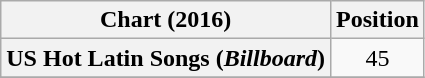<table class="wikitable plainrowheaders" style="text-align:center">
<tr>
<th scope="col">Chart (2016)</th>
<th scope="col">Position</th>
</tr>
<tr>
<th scope="row">US Hot Latin Songs (<em>Billboard</em>)</th>
<td>45</td>
</tr>
<tr>
</tr>
</table>
